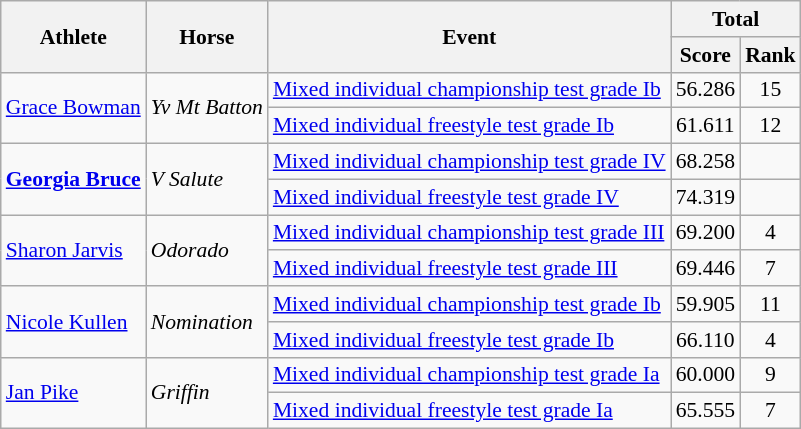<table class=wikitable style="font-size:90%">
<tr>
<th rowspan="2">Athlete</th>
<th rowspan="2">Horse</th>
<th rowspan="2">Event</th>
<th colspan="2">Total</th>
</tr>
<tr>
<th>Score</th>
<th>Rank</th>
</tr>
<tr>
<td rowspan="2"><a href='#'>Grace Bowman</a></td>
<td rowspan="2"><em>Yv Mt Batton</em></td>
<td><a href='#'>Mixed individual championship test grade Ib</a></td>
<td align="center">56.286</td>
<td align="center">15</td>
</tr>
<tr>
<td><a href='#'>Mixed individual freestyle test grade Ib</a></td>
<td align="center">61.611</td>
<td align="center">12</td>
</tr>
<tr>
<td rowspan="2"><strong><a href='#'>Georgia Bruce</a></strong></td>
<td rowspan="2"><em>V Salute</em></td>
<td><a href='#'>Mixed individual championship test grade IV</a></td>
<td align="center">68.258</td>
<td align="center"></td>
</tr>
<tr>
<td><a href='#'>Mixed individual freestyle test grade IV</a></td>
<td align="center">74.319</td>
<td align="center"></td>
</tr>
<tr>
<td rowspan="2"><a href='#'>Sharon Jarvis</a></td>
<td rowspan="2"><em>Odorado</em></td>
<td><a href='#'>Mixed individual championship test grade III</a></td>
<td align="center">69.200</td>
<td align="center">4</td>
</tr>
<tr>
<td><a href='#'>Mixed individual freestyle test grade III</a></td>
<td align="center">69.446</td>
<td align="center">7</td>
</tr>
<tr>
<td rowspan="2"><a href='#'>Nicole Kullen</a></td>
<td rowspan="2"><em>Nomination</em></td>
<td><a href='#'>Mixed individual championship test grade Ib</a></td>
<td align="center">59.905</td>
<td align="center">11</td>
</tr>
<tr>
<td><a href='#'>Mixed individual freestyle test grade Ib</a></td>
<td align="center">66.110</td>
<td align="center">4</td>
</tr>
<tr>
<td rowspan="2"><a href='#'>Jan Pike</a></td>
<td rowspan="2"><em>Griffin</em></td>
<td><a href='#'>Mixed individual championship test grade Ia</a></td>
<td align="center">60.000</td>
<td align="center">9</td>
</tr>
<tr>
<td><a href='#'>Mixed individual freestyle test grade Ia</a></td>
<td align="center">65.555</td>
<td align="center">7</td>
</tr>
</table>
